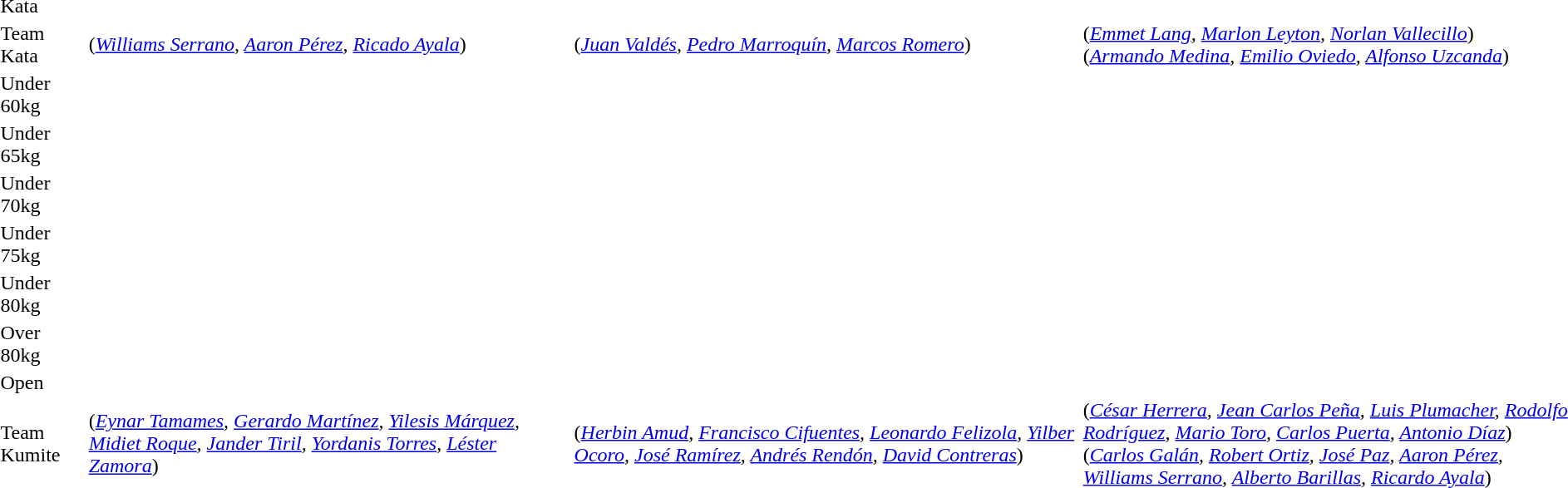<table>
<tr>
<td>Kata</td>
<td></td>
<td></td>
<td><br></td>
</tr>
<tr>
<td>Team Kata</td>
<td> (<em><a href='#'>Williams Serrano</a>, <a href='#'>Aaron Pérez</a>, <a href='#'>Ricado Ayala</a></em>)</td>
<td> (<em><a href='#'>Juan Valdés</a>, <a href='#'>Pedro Marroquín</a>, <a href='#'>Marcos Romero</a></em>)</td>
<td> (<em><a href='#'>Emmet Lang</a>, <a href='#'>Marlon Leyton</a>, <a href='#'>Norlan Vallecillo</a></em>)<br> (<em><a href='#'>Armando Medina</a>, <a href='#'>Emilio Oviedo</a>, <a href='#'>Alfonso Uzcanda</a></em>)</td>
</tr>
<tr>
<td>Under 60kg</td>
<td></td>
<td></td>
<td><br></td>
</tr>
<tr>
<td>Under 65kg</td>
<td></td>
<td></td>
<td><br></td>
</tr>
<tr>
<td>Under 70kg</td>
<td></td>
<td></td>
<td><br></td>
</tr>
<tr>
<td>Under 75kg</td>
<td></td>
<td></td>
<td><br></td>
</tr>
<tr>
<td>Under 80kg</td>
<td></td>
<td></td>
<td><br></td>
</tr>
<tr>
<td>Over 80kg</td>
<td></td>
<td></td>
<td><br></td>
</tr>
<tr>
<td>Open</td>
<td></td>
<td></td>
<td><br></td>
</tr>
<tr>
<td>Team Kumite</td>
<td> (<em><a href='#'>Eynar Tamames</a>, <a href='#'>Gerardo Martínez</a>, <a href='#'>Yilesis Márquez</a>, <a href='#'>Midiet Roque</a>, <a href='#'>Jander Tiril</a>, <a href='#'>Yordanis Torres</a>, <a href='#'>Léster Zamora</a></em>)</td>
<td> (<em><a href='#'>Herbin Amud</a>, <a href='#'>Francisco Cifuentes</a>, <a href='#'>Leonardo Felizola</a>, <a href='#'>Yilber Ocoro</a>, <a href='#'>José Ramírez</a>, <a href='#'>Andrés Rendón</a>, <a href='#'>David Contreras</a></em>)</td>
<td> (<em><a href='#'>César Herrera</a>, <a href='#'>Jean Carlos Peña</a>, <a href='#'>Luis Plumacher</a>, <a href='#'>Rodolfo Rodríguez</a>, <a href='#'>Mario Toro</a>, <a href='#'>Carlos Puerta</a>, <a href='#'>Antonio Díaz</a></em>)<br> (<em><a href='#'>Carlos Galán</a>, <a href='#'>Robert Ortiz</a>, <a href='#'>José Paz</a>, <a href='#'>Aaron Pérez</a>, <a href='#'>Williams Serrano</a>, <a href='#'>Alberto Barillas</a>, <a href='#'>Ricardo Ayala</a></em>)</td>
</tr>
<tr>
</tr>
</table>
